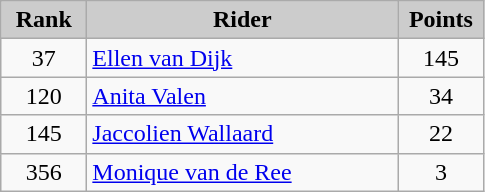<table class="wikitable alternance" style="text-align:center;">
<tr>
<th scope="col" style="background-color:#CCCCCC; width:50px;">Rank</th>
<th scope="col" style="background-color:#CCCCCC; width:200px;">Rider</th>
<th scope="col" style="background-color:#CCCCCC; width:50px;">Points</th>
</tr>
<tr>
<td>37</td>
<td style="text-align:left;"> <a href='#'>Ellen van Dijk</a></td>
<td>145</td>
</tr>
<tr>
<td>120</td>
<td style="text-align:left;"> <a href='#'>Anita Valen</a></td>
<td>34</td>
</tr>
<tr>
<td>145</td>
<td style="text-align:left;"> <a href='#'>Jaccolien Wallaard</a></td>
<td>22</td>
</tr>
<tr>
<td>356</td>
<td style="text-align:left;"> <a href='#'>Monique van de Ree</a></td>
<td>3</td>
</tr>
</table>
